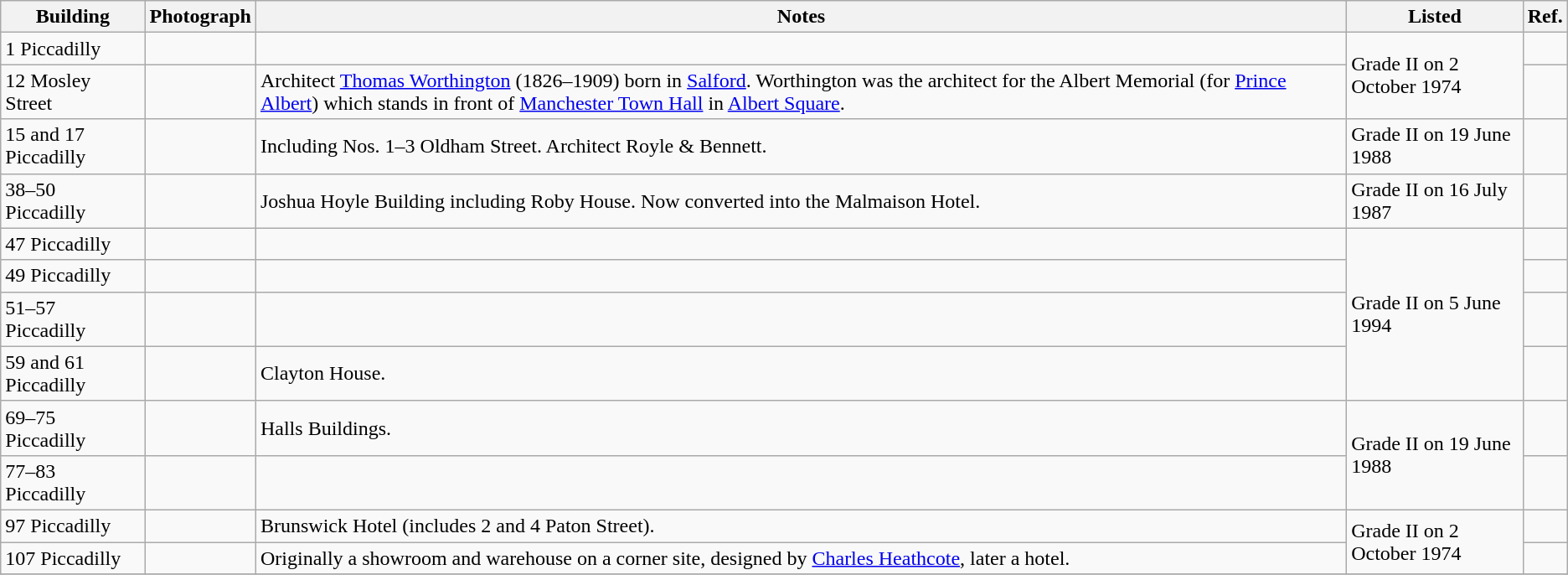<table class="wikitable sortable">
<tr>
<th>Building</th>
<th class="unsortable">Photograph</th>
<th class="unsortable">Notes</th>
<th>Listed</th>
<th class="unsortable">Ref.</th>
</tr>
<tr>
<td>1 Piccadilly</td>
<td></td>
<td></td>
<td rowspan="2">Grade II on 2 October 1974</td>
<td></td>
</tr>
<tr>
<td>12 Mosley Street</td>
<td></td>
<td>Architect <a href='#'>Thomas Worthington</a> (1826–1909) born in <a href='#'>Salford</a>. Worthington was the architect for the Albert Memorial (for <a href='#'>Prince Albert</a>) which stands in front of <a href='#'>Manchester Town Hall</a> in <a href='#'>Albert Square</a>.</td>
<td></td>
</tr>
<tr>
<td>15 and 17 Piccadilly</td>
<td></td>
<td>Including Nos. 1–3 Oldham Street. Architect Royle & Bennett.</td>
<td>Grade II on 19 June 1988</td>
<td></td>
</tr>
<tr>
<td>38–50 Piccadilly</td>
<td></td>
<td>Joshua Hoyle Building including Roby House. Now converted into the Malmaison Hotel.</td>
<td>Grade II on 16 July 1987</td>
<td></td>
</tr>
<tr>
<td>47 Piccadilly</td>
<td></td>
<td></td>
<td rowspan="4">Grade II on 5 June 1994</td>
<td></td>
</tr>
<tr>
<td>49 Piccadilly</td>
<td></td>
<td></td>
<td></td>
</tr>
<tr>
<td>51–57 Piccadilly</td>
<td></td>
<td></td>
<td></td>
</tr>
<tr>
<td>59 and 61 Piccadilly</td>
<td></td>
<td>Clayton House.</td>
<td></td>
</tr>
<tr>
<td>69–75 Piccadilly</td>
<td></td>
<td>Halls Buildings.</td>
<td rowspan="2">Grade II on 19 June 1988</td>
<td></td>
</tr>
<tr>
<td>77–83 Piccadilly</td>
<td></td>
<td></td>
<td></td>
</tr>
<tr>
<td>97 Piccadilly</td>
<td></td>
<td>Brunswick Hotel (includes 2 and 4 Paton Street).</td>
<td rowspan="2">Grade II on 2 October 1974</td>
<td></td>
</tr>
<tr>
<td>107 Piccadilly</td>
<td></td>
<td>Originally a showroom and warehouse on a corner site, designed by <a href='#'>Charles Heathcote</a>, later a hotel.</td>
<td></td>
</tr>
<tr>
</tr>
</table>
